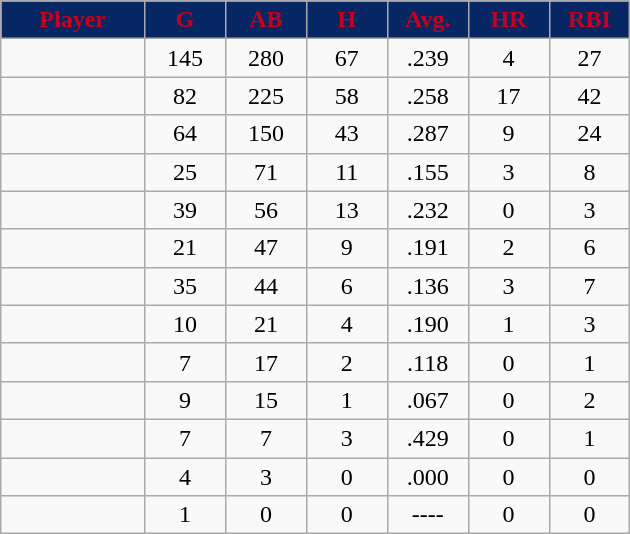<table class="wikitable sortable">
<tr>
<th style="background:#072764;color:#c6011f;" width="16%">Player</th>
<th style="background:#072764;color:#c6011f;" width="9%">G</th>
<th style="background:#072764;color:#c6011f;" width="9%">AB</th>
<th style="background:#072764;color:#c6011f;" width="9%">H</th>
<th style="background:#072764;color:#c6011f;" width="9%">Avg.</th>
<th style="background:#072764;color:#c6011f;" width="9%">HR</th>
<th style="background:#072764;color:#c6011f;" width="9%">RBI</th>
</tr>
<tr align="center">
<td></td>
<td>145</td>
<td>280</td>
<td>67</td>
<td>.239</td>
<td>4</td>
<td>27</td>
</tr>
<tr align="center">
<td></td>
<td>82</td>
<td>225</td>
<td>58</td>
<td>.258</td>
<td>17</td>
<td>42</td>
</tr>
<tr align="center">
<td></td>
<td>64</td>
<td>150</td>
<td>43</td>
<td>.287</td>
<td>9</td>
<td>24</td>
</tr>
<tr align="center">
<td></td>
<td>25</td>
<td>71</td>
<td>11</td>
<td>.155</td>
<td>3</td>
<td>8</td>
</tr>
<tr align="center">
<td></td>
<td>39</td>
<td>56</td>
<td>13</td>
<td>.232</td>
<td>0</td>
<td>3</td>
</tr>
<tr align="center">
<td></td>
<td>21</td>
<td>47</td>
<td>9</td>
<td>.191</td>
<td>2</td>
<td>6</td>
</tr>
<tr align=center>
<td></td>
<td>35</td>
<td>44</td>
<td>6</td>
<td>.136</td>
<td>3</td>
<td>7</td>
</tr>
<tr align="center">
<td></td>
<td>10</td>
<td>21</td>
<td>4</td>
<td>.190</td>
<td>1</td>
<td>3</td>
</tr>
<tr align="center">
<td></td>
<td>7</td>
<td>17</td>
<td>2</td>
<td>.118</td>
<td>0</td>
<td>1</td>
</tr>
<tr align="center">
<td></td>
<td>9</td>
<td>15</td>
<td>1</td>
<td>.067</td>
<td>0</td>
<td>2</td>
</tr>
<tr align="center">
<td></td>
<td>7</td>
<td>7</td>
<td>3</td>
<td>.429</td>
<td>0</td>
<td>1</td>
</tr>
<tr align="center">
<td></td>
<td>4</td>
<td>3</td>
<td>0</td>
<td>.000</td>
<td>0</td>
<td>0</td>
</tr>
<tr align="center">
<td></td>
<td>1</td>
<td>0</td>
<td>0</td>
<td>----</td>
<td>0</td>
<td>0</td>
</tr>
</table>
